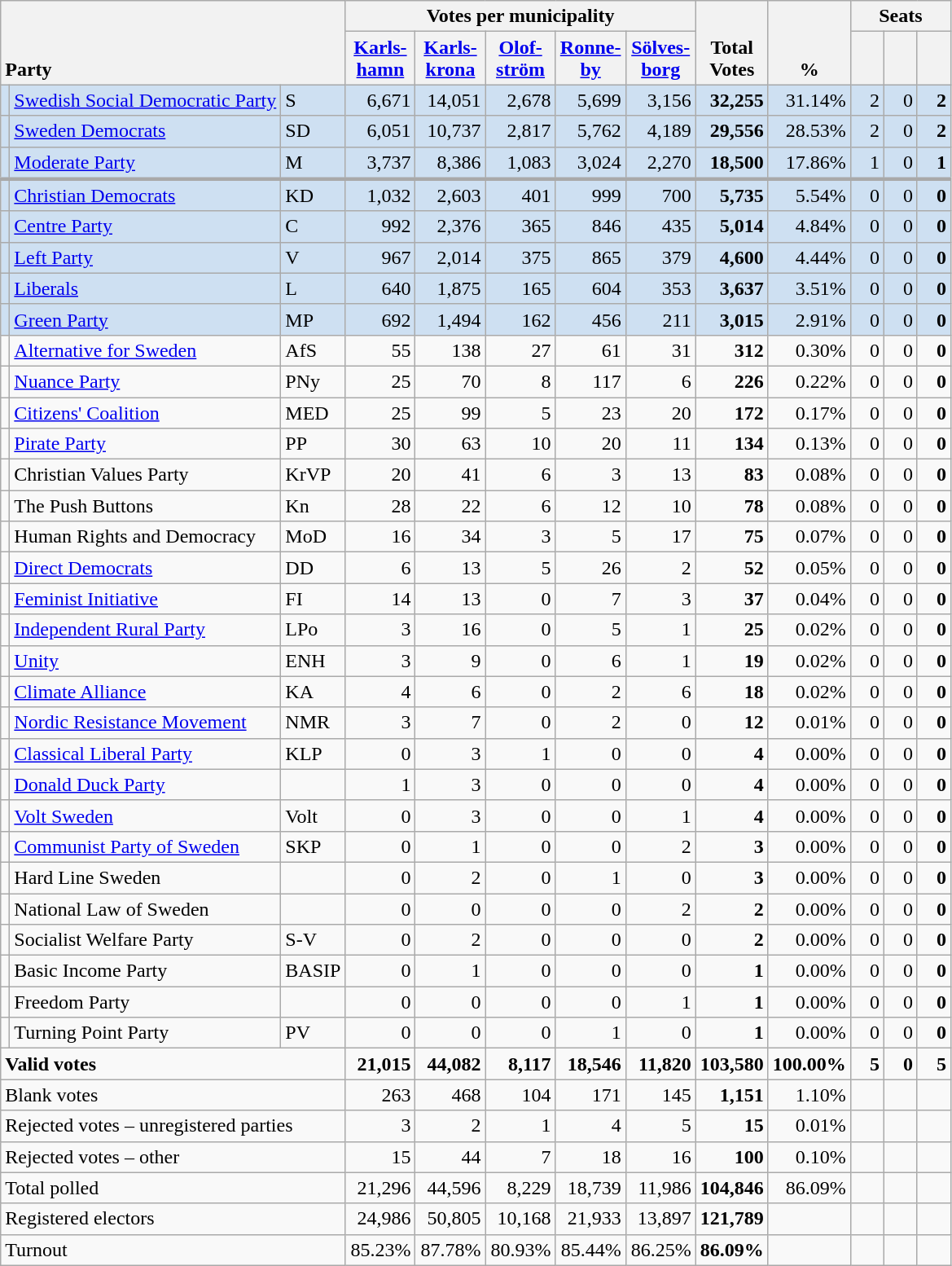<table class="wikitable" border="1" style="text-align:right;">
<tr>
<th style="text-align:left;" valign=bottom rowspan=2 colspan=3>Party</th>
<th colspan=5>Votes per municipality</th>
<th align=center valign=bottom rowspan=2 width="50">Total Votes</th>
<th align=center valign=bottom rowspan=2 width="50">%</th>
<th colspan=3>Seats</th>
</tr>
<tr>
<th align=center valign=bottom width="50"><a href='#'>Karls- hamn</a></th>
<th align=center valign=bottom width="50"><a href='#'>Karls- krona</a></th>
<th align=center valign=bottom width="50"><a href='#'>Olof- ström</a></th>
<th align=center valign=bottom width="50"><a href='#'>Ronne- by</a></th>
<th align=center valign=bottom width="50"><a href='#'>Sölves- borg</a></th>
<th align=center valign=bottom width="20"><small></small></th>
<th align=center valign=bottom width="20"><small><a href='#'></a></small></th>
<th align=center valign=bottom width="20"><small></small></th>
</tr>
<tr style="background:#CEE0F2;">
<td></td>
<td align=left style="white-space: nowrap;"><a href='#'>Swedish Social Democratic Party</a></td>
<td align=left>S</td>
<td>6,671</td>
<td>14,051</td>
<td>2,678</td>
<td>5,699</td>
<td>3,156</td>
<td><strong>32,255</strong></td>
<td>31.14%</td>
<td>2</td>
<td>0</td>
<td><strong>2</strong></td>
</tr>
<tr style="background:#CEE0F2;">
<td></td>
<td align=left><a href='#'>Sweden Democrats</a></td>
<td align=left>SD</td>
<td>6,051</td>
<td>10,737</td>
<td>2,817</td>
<td>5,762</td>
<td>4,189</td>
<td><strong>29,556</strong></td>
<td>28.53%</td>
<td>2</td>
<td>0</td>
<td><strong>2</strong></td>
</tr>
<tr style="background:#CEE0F2;">
<td></td>
<td align=left><a href='#'>Moderate Party</a></td>
<td align=left>M</td>
<td>3,737</td>
<td>8,386</td>
<td>1,083</td>
<td>3,024</td>
<td>2,270</td>
<td><strong>18,500</strong></td>
<td>17.86%</td>
<td>1</td>
<td>0</td>
<td><strong>1</strong></td>
</tr>
<tr style="background:#CEE0F2; border-top:3px solid darkgray;">
<td></td>
<td align=left><a href='#'>Christian Democrats</a></td>
<td align=left>KD</td>
<td>1,032</td>
<td>2,603</td>
<td>401</td>
<td>999</td>
<td>700</td>
<td><strong>5,735</strong></td>
<td>5.54%</td>
<td>0</td>
<td>0</td>
<td><strong>0</strong></td>
</tr>
<tr style="background:#CEE0F2;">
<td></td>
<td align=left><a href='#'>Centre Party</a></td>
<td align=left>C</td>
<td>992</td>
<td>2,376</td>
<td>365</td>
<td>846</td>
<td>435</td>
<td><strong>5,014</strong></td>
<td>4.84%</td>
<td>0</td>
<td>0</td>
<td><strong>0</strong></td>
</tr>
<tr style="background:#CEE0F2;">
<td></td>
<td align=left><a href='#'>Left Party</a></td>
<td align=left>V</td>
<td>967</td>
<td>2,014</td>
<td>375</td>
<td>865</td>
<td>379</td>
<td><strong>4,600</strong></td>
<td>4.44%</td>
<td>0</td>
<td>0</td>
<td><strong>0</strong></td>
</tr>
<tr style="background:#CEE0F2;">
<td></td>
<td align=left><a href='#'>Liberals</a></td>
<td align=left>L</td>
<td>640</td>
<td>1,875</td>
<td>165</td>
<td>604</td>
<td>353</td>
<td><strong>3,637</strong></td>
<td>3.51%</td>
<td>0</td>
<td>0</td>
<td><strong>0</strong></td>
</tr>
<tr style="background:#CEE0F2;">
<td></td>
<td align=left><a href='#'>Green Party</a></td>
<td align=left>MP</td>
<td>692</td>
<td>1,494</td>
<td>162</td>
<td>456</td>
<td>211</td>
<td><strong>3,015</strong></td>
<td>2.91%</td>
<td>0</td>
<td>0</td>
<td><strong>0</strong></td>
</tr>
<tr>
<td></td>
<td align=left><a href='#'>Alternative for Sweden</a></td>
<td align=left>AfS</td>
<td>55</td>
<td>138</td>
<td>27</td>
<td>61</td>
<td>31</td>
<td><strong>312</strong></td>
<td>0.30%</td>
<td>0</td>
<td>0</td>
<td><strong>0</strong></td>
</tr>
<tr>
<td></td>
<td align=left><a href='#'>Nuance Party</a></td>
<td align=left>PNy</td>
<td>25</td>
<td>70</td>
<td>8</td>
<td>117</td>
<td>6</td>
<td><strong>226</strong></td>
<td>0.22%</td>
<td>0</td>
<td>0</td>
<td><strong>0</strong></td>
</tr>
<tr>
<td></td>
<td align=left><a href='#'>Citizens' Coalition</a></td>
<td align=left>MED</td>
<td>25</td>
<td>99</td>
<td>5</td>
<td>23</td>
<td>20</td>
<td><strong>172</strong></td>
<td>0.17%</td>
<td>0</td>
<td>0</td>
<td><strong>0</strong></td>
</tr>
<tr>
<td></td>
<td align=left><a href='#'>Pirate Party</a></td>
<td align=left>PP</td>
<td>30</td>
<td>63</td>
<td>10</td>
<td>20</td>
<td>11</td>
<td><strong>134</strong></td>
<td>0.13%</td>
<td>0</td>
<td>0</td>
<td><strong>0</strong></td>
</tr>
<tr>
<td></td>
<td align=left>Christian Values Party</td>
<td align=left>KrVP</td>
<td>20</td>
<td>41</td>
<td>6</td>
<td>3</td>
<td>13</td>
<td><strong>83</strong></td>
<td>0.08%</td>
<td>0</td>
<td>0</td>
<td><strong>0</strong></td>
</tr>
<tr>
<td></td>
<td align=left>The Push Buttons</td>
<td align=left>Kn</td>
<td>28</td>
<td>22</td>
<td>6</td>
<td>12</td>
<td>10</td>
<td><strong>78</strong></td>
<td>0.08%</td>
<td>0</td>
<td>0</td>
<td><strong>0</strong></td>
</tr>
<tr>
<td></td>
<td align=left>Human Rights and Democracy</td>
<td align=left>MoD</td>
<td>16</td>
<td>34</td>
<td>3</td>
<td>5</td>
<td>17</td>
<td><strong>75</strong></td>
<td>0.07%</td>
<td>0</td>
<td>0</td>
<td><strong>0</strong></td>
</tr>
<tr>
<td></td>
<td align=left><a href='#'>Direct Democrats</a></td>
<td align=left>DD</td>
<td>6</td>
<td>13</td>
<td>5</td>
<td>26</td>
<td>2</td>
<td><strong>52</strong></td>
<td>0.05%</td>
<td>0</td>
<td>0</td>
<td><strong>0</strong></td>
</tr>
<tr>
<td></td>
<td align=left><a href='#'>Feminist Initiative</a></td>
<td align=left>FI</td>
<td>14</td>
<td>13</td>
<td>0</td>
<td>7</td>
<td>3</td>
<td><strong>37</strong></td>
<td>0.04%</td>
<td>0</td>
<td>0</td>
<td><strong>0</strong></td>
</tr>
<tr>
<td></td>
<td align=left><a href='#'>Independent Rural Party</a></td>
<td align=left>LPo</td>
<td>3</td>
<td>16</td>
<td>0</td>
<td>5</td>
<td>1</td>
<td><strong>25</strong></td>
<td>0.02%</td>
<td>0</td>
<td>0</td>
<td><strong>0</strong></td>
</tr>
<tr>
<td></td>
<td align=left><a href='#'>Unity</a></td>
<td align=left>ENH</td>
<td>3</td>
<td>9</td>
<td>0</td>
<td>6</td>
<td>1</td>
<td><strong>19</strong></td>
<td>0.02%</td>
<td>0</td>
<td>0</td>
<td><strong>0</strong></td>
</tr>
<tr>
<td></td>
<td align=left><a href='#'>Climate Alliance</a></td>
<td align=left>KA</td>
<td>4</td>
<td>6</td>
<td>0</td>
<td>2</td>
<td>6</td>
<td><strong>18</strong></td>
<td>0.02%</td>
<td>0</td>
<td>0</td>
<td><strong>0</strong></td>
</tr>
<tr>
<td></td>
<td align=left><a href='#'>Nordic Resistance Movement</a></td>
<td align=left>NMR</td>
<td>3</td>
<td>7</td>
<td>0</td>
<td>2</td>
<td>0</td>
<td><strong>12</strong></td>
<td>0.01%</td>
<td>0</td>
<td>0</td>
<td><strong>0</strong></td>
</tr>
<tr>
<td></td>
<td align=left><a href='#'>Classical Liberal Party</a></td>
<td align=left>KLP</td>
<td>0</td>
<td>3</td>
<td>1</td>
<td>0</td>
<td>0</td>
<td><strong>4</strong></td>
<td>0.00%</td>
<td>0</td>
<td>0</td>
<td><strong>0</strong></td>
</tr>
<tr>
<td></td>
<td align=left><a href='#'>Donald Duck Party</a></td>
<td align=left></td>
<td>1</td>
<td>3</td>
<td>0</td>
<td>0</td>
<td>0</td>
<td><strong>4</strong></td>
<td>0.00%</td>
<td>0</td>
<td>0</td>
<td><strong>0</strong></td>
</tr>
<tr>
<td></td>
<td align=left><a href='#'>Volt Sweden</a></td>
<td align=left>Volt</td>
<td>0</td>
<td>3</td>
<td>0</td>
<td>0</td>
<td>1</td>
<td><strong>4</strong></td>
<td>0.00%</td>
<td>0</td>
<td>0</td>
<td><strong>0</strong></td>
</tr>
<tr>
<td></td>
<td align=left><a href='#'>Communist Party of Sweden</a></td>
<td align=left>SKP</td>
<td>0</td>
<td>1</td>
<td>0</td>
<td>0</td>
<td>2</td>
<td><strong>3</strong></td>
<td>0.00%</td>
<td>0</td>
<td>0</td>
<td><strong>0</strong></td>
</tr>
<tr>
<td></td>
<td align=left>Hard Line Sweden</td>
<td align=left></td>
<td>0</td>
<td>2</td>
<td>0</td>
<td>1</td>
<td>0</td>
<td><strong>3</strong></td>
<td>0.00%</td>
<td>0</td>
<td>0</td>
<td><strong>0</strong></td>
</tr>
<tr>
<td></td>
<td align=left>National Law of Sweden</td>
<td align=left></td>
<td>0</td>
<td>0</td>
<td>0</td>
<td>0</td>
<td>2</td>
<td><strong>2</strong></td>
<td>0.00%</td>
<td>0</td>
<td>0</td>
<td><strong>0</strong></td>
</tr>
<tr>
<td></td>
<td align=left>Socialist Welfare Party</td>
<td align=left>S-V</td>
<td>0</td>
<td>2</td>
<td>0</td>
<td>0</td>
<td>0</td>
<td><strong>2</strong></td>
<td>0.00%</td>
<td>0</td>
<td>0</td>
<td><strong>0</strong></td>
</tr>
<tr>
<td></td>
<td align=left>Basic Income Party</td>
<td align=left>BASIP</td>
<td>0</td>
<td>1</td>
<td>0</td>
<td>0</td>
<td>0</td>
<td><strong>1</strong></td>
<td>0.00%</td>
<td>0</td>
<td>0</td>
<td><strong>0</strong></td>
</tr>
<tr>
<td></td>
<td align=left>Freedom Party</td>
<td align=left></td>
<td>0</td>
<td>0</td>
<td>0</td>
<td>0</td>
<td>1</td>
<td><strong>1</strong></td>
<td>0.00%</td>
<td>0</td>
<td>0</td>
<td><strong>0</strong></td>
</tr>
<tr>
<td></td>
<td align=left>Turning Point Party</td>
<td align=left>PV</td>
<td>0</td>
<td>0</td>
<td>0</td>
<td>1</td>
<td>0</td>
<td><strong>1</strong></td>
<td>0.00%</td>
<td>0</td>
<td>0</td>
<td><strong>0</strong></td>
</tr>
<tr style="font-weight:bold">
<td align=left colspan=3>Valid votes</td>
<td>21,015</td>
<td>44,082</td>
<td>8,117</td>
<td>18,546</td>
<td>11,820</td>
<td>103,580</td>
<td>100.00%</td>
<td>5</td>
<td>0</td>
<td>5</td>
</tr>
<tr>
<td align=left colspan=3>Blank votes</td>
<td>263</td>
<td>468</td>
<td>104</td>
<td>171</td>
<td>145</td>
<td><strong>1,151</strong></td>
<td>1.10%</td>
<td></td>
<td></td>
<td></td>
</tr>
<tr>
<td align=left colspan=3>Rejected votes – unregistered parties</td>
<td>3</td>
<td>2</td>
<td>1</td>
<td>4</td>
<td>5</td>
<td><strong>15</strong></td>
<td>0.01%</td>
<td></td>
<td></td>
<td></td>
</tr>
<tr>
<td align=left colspan=3>Rejected votes – other</td>
<td>15</td>
<td>44</td>
<td>7</td>
<td>18</td>
<td>16</td>
<td><strong>100</strong></td>
<td>0.10%</td>
<td></td>
<td></td>
<td></td>
</tr>
<tr>
<td align=left colspan=3>Total polled</td>
<td>21,296</td>
<td>44,596</td>
<td>8,229</td>
<td>18,739</td>
<td>11,986</td>
<td><strong>104,846</strong></td>
<td>86.09%</td>
<td></td>
<td></td>
<td></td>
</tr>
<tr>
<td align=left colspan=3>Registered electors</td>
<td>24,986</td>
<td>50,805</td>
<td>10,168</td>
<td>21,933</td>
<td>13,897</td>
<td><strong>121,789</strong></td>
<td></td>
<td></td>
<td></td>
<td></td>
</tr>
<tr>
<td align=left colspan=3>Turnout</td>
<td>85.23%</td>
<td>87.78%</td>
<td>80.93%</td>
<td>85.44%</td>
<td>86.25%</td>
<td><strong>86.09%</strong></td>
<td></td>
<td></td>
<td></td>
<td></td>
</tr>
</table>
